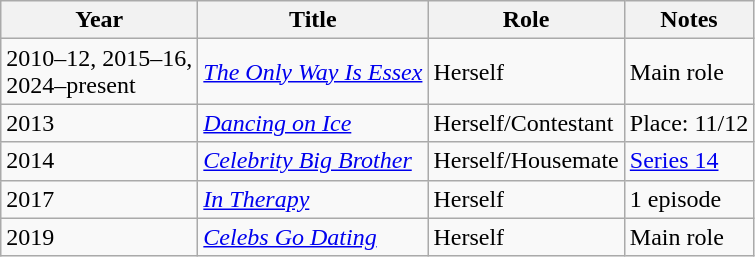<table class="wikitable unsortable">
<tr>
<th>Year</th>
<th>Title</th>
<th>Role</th>
<th>Notes</th>
</tr>
<tr>
<td>2010–12, 2015–16,<br>2024–present</td>
<td><em><a href='#'>The Only Way Is Essex</a></em></td>
<td>Herself</td>
<td>Main role</td>
</tr>
<tr>
<td>2013</td>
<td><em><a href='#'>Dancing on Ice</a></em></td>
<td>Herself/Contestant</td>
<td>Place: 11/12</td>
</tr>
<tr>
<td>2014</td>
<td><em><a href='#'>Celebrity Big Brother</a></em></td>
<td>Herself/Housemate</td>
<td><a href='#'>Series 14</a></td>
</tr>
<tr>
<td>2017</td>
<td><em><a href='#'>In Therapy</a></em></td>
<td>Herself</td>
<td>1 episode</td>
</tr>
<tr>
<td>2019</td>
<td><em><a href='#'>Celebs Go Dating</a></em></td>
<td>Herself</td>
<td>Main role</td>
</tr>
</table>
